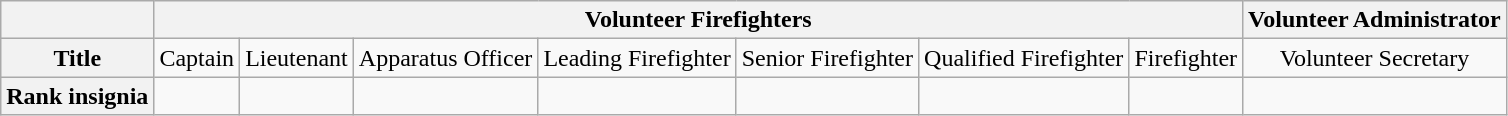<table class="wikitable">
<tr>
<th></th>
<th colspan=7>Volunteer Firefighters</th>
<th colspan=1>Volunteer Administrator</th>
</tr>
<tr style="text-align:center;">
<th>Title</th>
<td>Captain</td>
<td>Lieutenant</td>
<td>Apparatus Officer</td>
<td>Leading Firefighter</td>
<td>Senior Firefighter</td>
<td>Qualified Firefighter</td>
<td>Firefighter</td>
<td>Volunteer Secretary</td>
</tr>
<tr style="text-align:center;">
<th>Rank insignia</th>
<td></td>
<td></td>
<td></td>
<td></td>
<td></td>
<td></td>
<td></td>
<td></td>
</tr>
</table>
